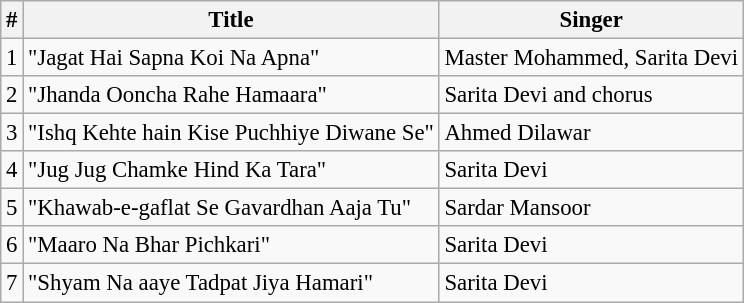<table class="wikitable" style="font-size:95%;">
<tr>
<th>#</th>
<th>Title</th>
<th>Singer</th>
</tr>
<tr>
<td>1</td>
<td>"Jagat Hai Sapna Koi Na Apna"</td>
<td>Master Mohammed, Sarita Devi</td>
</tr>
<tr>
<td>2</td>
<td>"Jhanda Ooncha Rahe Hamaara"</td>
<td>Sarita Devi and chorus</td>
</tr>
<tr>
<td>3</td>
<td>"Ishq Kehte hain Kise Puchhiye Diwane Se"</td>
<td>Ahmed Dilawar</td>
</tr>
<tr>
<td>4</td>
<td>"Jug Jug Chamke Hind Ka Tara"</td>
<td>Sarita Devi</td>
</tr>
<tr>
<td>5</td>
<td>"Khawab-e-gaflat Se Gavardhan Aaja Tu"</td>
<td>Sardar Mansoor</td>
</tr>
<tr>
<td>6</td>
<td>"Maaro Na Bhar Pichkari"</td>
<td>Sarita Devi</td>
</tr>
<tr>
<td>7</td>
<td>"Shyam Na aaye Tadpat Jiya Hamari"</td>
<td>Sarita Devi</td>
</tr>
</table>
